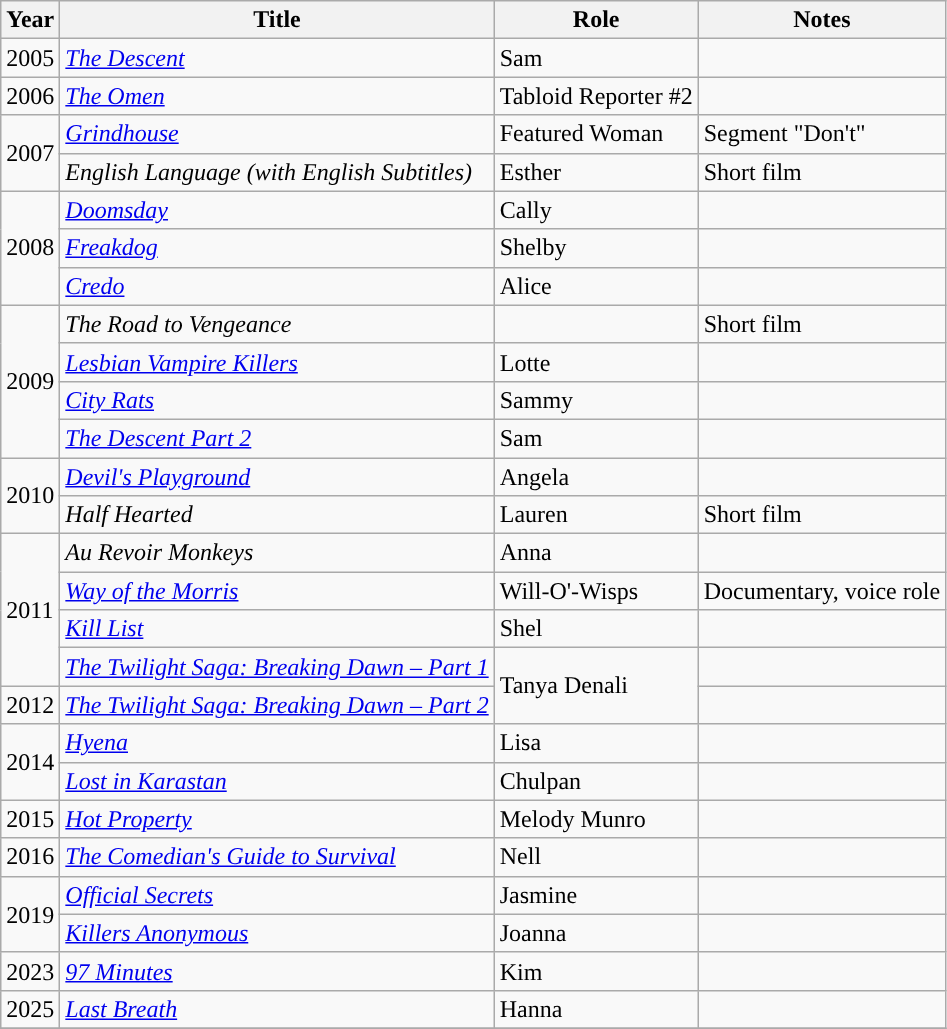<table class="wikitable sortable">
<tr>
<th>Year</th>
<th>Title</th>
<th>Role</th>
<th class="unsortable">Notes</th>
</tr>
<tr>
<td>2005</td>
<td data-sort-value="Descent, The"><em><a href='#'>The Descent</a></em></td>
<td>Sam</td>
<td></td>
</tr>
<tr>
<td>2006</td>
<td data-sort-value="Omen, The"><em><a href='#'>The Omen</a></em></td>
<td>Tabloid Reporter #2</td>
<td></td>
</tr>
<tr>
<td rowspan="2">2007</td>
<td><em><a href='#'>Grindhouse</a></em></td>
<td>Featured Woman</td>
<td>Segment "Don't"</td>
</tr>
<tr>
<td><em>English Language (with English Subtitles)</em></td>
<td>Esther</td>
<td>Short film</td>
</tr>
<tr>
<td rowspan="3">2008</td>
<td><em><a href='#'>Doomsday</a></em></td>
<td>Cally</td>
<td></td>
</tr>
<tr>
<td><em><a href='#'>Freakdog</a></em></td>
<td>Shelby</td>
<td></td>
</tr>
<tr>
<td><em><a href='#'>Credo</a></em></td>
<td>Alice</td>
<td></td>
</tr>
<tr>
<td rowspan="4">2009</td>
<td data-sort-value="Road to Vengeance, The"><em>The Road to Vengeance</em></td>
<td></td>
<td>Short film</td>
</tr>
<tr>
<td><em><a href='#'>Lesbian Vampire Killers</a></em></td>
<td>Lotte</td>
<td></td>
</tr>
<tr>
<td><em><a href='#'>City Rats</a></em></td>
<td>Sammy</td>
<td></td>
</tr>
<tr>
<td data-sort-value="Descent Part 2, The"><em><a href='#'>The Descent Part 2</a></em></td>
<td>Sam</td>
<td></td>
</tr>
<tr>
<td rowspan="2">2010</td>
<td><em><a href='#'>Devil's Playground</a></em></td>
<td>Angela</td>
<td></td>
</tr>
<tr>
<td><em>Half Hearted</em></td>
<td>Lauren</td>
<td>Short film</td>
</tr>
<tr>
<td rowspan="4">2011</td>
<td><em>Au Revoir Monkeys</em></td>
<td>Anna</td>
<td></td>
</tr>
<tr>
<td><em><a href='#'>Way of the Morris</a></em></td>
<td>Will-O'-Wisps</td>
<td>Documentary, voice role</td>
</tr>
<tr>
<td><em><a href='#'>Kill List</a></em></td>
<td>Shel</td>
<td></td>
</tr>
<tr>
<td data-sort-value="Twilight Saga: Breaking Dawn Part 1, The"><em><a href='#'>The Twilight Saga: Breaking Dawn – Part 1</a></em></td>
<td rowspan="2">Tanya Denali</td>
<td></td>
</tr>
<tr>
<td>2012</td>
<td data-sort-value="Twilight Saga: Breaking Dawn Part 2, The"><em><a href='#'>The Twilight Saga: Breaking Dawn – Part 2</a></em></td>
<td></td>
</tr>
<tr>
<td rowspan="2">2014</td>
<td><em><a href='#'>Hyena</a></em></td>
<td>Lisa</td>
<td></td>
</tr>
<tr>
<td><em><a href='#'>Lost in Karastan</a></em></td>
<td>Chulpan</td>
<td></td>
</tr>
<tr>
<td>2015</td>
<td><em><a href='#'>Hot Property</a></em></td>
<td>Melody Munro</td>
<td></td>
</tr>
<tr>
<td>2016</td>
<td data-sort-value="Comedian's Guide to Survival, The'"><em><a href='#'>The Comedian's Guide to Survival</a></em></td>
<td>Nell</td>
<td></td>
</tr>
<tr>
<td rowspan="2">2019</td>
<td><em><a href='#'>Official Secrets</a></em></td>
<td>Jasmine</td>
<td></td>
</tr>
<tr>
<td><em><a href='#'>Killers Anonymous</a></em></td>
<td>Joanna</td>
<td></td>
</tr>
<tr>
<td>2023</td>
<td><em><a href='#'>97 Minutes</a></em></td>
<td>Kim</td>
<td></td>
</tr>
<tr>
<td>2025</td>
<td><em><a href='#'>Last Breath</a></em></td>
<td>Hanna</td>
<td></td>
</tr>
<tr>
</tr>
</table>
